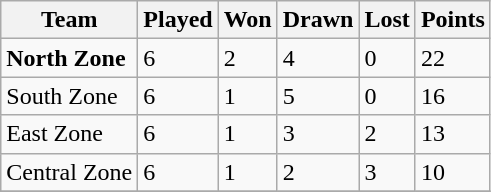<table class="wikitable">
<tr>
<th>Team</th>
<th>Played</th>
<th>Won</th>
<th>Drawn</th>
<th>Lost</th>
<th>Points</th>
</tr>
<tr>
<td><strong>North Zone</strong></td>
<td>6</td>
<td>2</td>
<td>4</td>
<td>0</td>
<td>22</td>
</tr>
<tr>
<td>South Zone</td>
<td>6</td>
<td>1</td>
<td>5</td>
<td>0</td>
<td>16</td>
</tr>
<tr>
<td>East Zone</td>
<td>6</td>
<td>1</td>
<td>3</td>
<td>2</td>
<td>13</td>
</tr>
<tr>
<td>Central Zone</td>
<td>6</td>
<td>1</td>
<td>2</td>
<td>3</td>
<td>10</td>
</tr>
<tr>
</tr>
</table>
